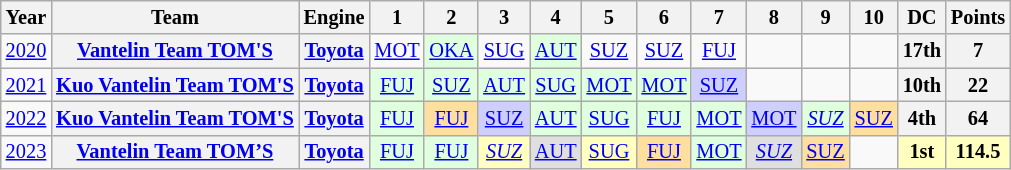<table class="wikitable" style="text-align:center; font-size:85%">
<tr>
<th>Year</th>
<th>Team</th>
<th>Engine</th>
<th>1</th>
<th>2</th>
<th>3</th>
<th>4</th>
<th>5</th>
<th>6</th>
<th>7</th>
<th>8</th>
<th>9</th>
<th>10</th>
<th>DC</th>
<th>Points</th>
</tr>
<tr>
<td><a href='#'>2020</a></td>
<th nowrap><a href='#'>Vantelin Team TOM'S</a></th>
<th><a href='#'>Toyota</a></th>
<td><a href='#'>MOT</a></td>
<td style="background:#DFFFDF;"><a href='#'>OKA</a><br></td>
<td><a href='#'>SUG</a></td>
<td style="background:#DFFFDF;"><a href='#'>AUT</a><br></td>
<td><a href='#'>SUZ</a></td>
<td><a href='#'>SUZ</a></td>
<td><a href='#'>FUJ</a></td>
<td></td>
<td></td>
<td></td>
<th>17th</th>
<th>7</th>
</tr>
<tr>
<td><a href='#'>2021</a></td>
<th nowrap><a href='#'>Kuo Vantelin Team TOM'S</a></th>
<th><a href='#'>Toyota</a></th>
<td style="background:#DFFFDF;"><a href='#'>FUJ</a><br></td>
<td style="background:#DFFFDF;"><a href='#'>SUZ</a><br></td>
<td style="background:#DFFFDF;"><a href='#'>AUT</a><br></td>
<td style="background:#DFFFDF;"><a href='#'>SUG</a><br></td>
<td style="background:#DFFFDF;"><a href='#'>MOT</a><br></td>
<td style="background:#DFFFDF;"><a href='#'>MOT</a><br></td>
<td style="background:#CFCFFF;"><a href='#'>SUZ</a><br></td>
<td></td>
<td></td>
<td></td>
<th>10th</th>
<th>22</th>
</tr>
<tr>
<td><a href='#'>2022</a></td>
<th nowrap><a href='#'>Kuo Vantelin Team TOM'S</a></th>
<th><a href='#'>Toyota</a></th>
<td style="background:#DFFFDF;"><a href='#'>FUJ</a><br></td>
<td style="background:#FFDF9F;"><a href='#'>FUJ</a><br></td>
<td style="background:#CFCFFF;"><a href='#'>SUZ</a><br></td>
<td style="background:#DFFFDF;"><a href='#'>AUT</a><br></td>
<td style="background:#DFFFDF;"><a href='#'>SUG</a><br></td>
<td style="background:#DFFFDF;"><a href='#'>FUJ</a><br></td>
<td style="background:#DFFFDF;"><a href='#'>MOT</a><br></td>
<td style="background:#CFCFFF;"><a href='#'>MOT</a><br></td>
<td style="background:#DFFFDF;"><em><a href='#'>SUZ</a></em><br></td>
<td style="background:#FFDF9F;"><a href='#'>SUZ</a><br></td>
<th>4th</th>
<th>64</th>
</tr>
<tr>
<td><a href='#'>2023</a></td>
<th><a href='#'>Vantelin Team TOM’S</a></th>
<th><a href='#'>Toyota</a></th>
<td style="background:#DFFFDF;"><a href='#'>FUJ</a><br></td>
<td style="background:#DFFFDF;"><a href='#'>FUJ</a><br></td>
<td style="background:#FFFFBF;"><em><a href='#'>SUZ</a></em><br></td>
<td style="background:#DFDFDF;"><a href='#'>AUT</a><br></td>
<td style="background:#FFFFBF;"><a href='#'>SUG</a><br></td>
<td style="background:#FFDF9F;"><a href='#'>FUJ</a><br></td>
<td style="background:#DFFFDF;"><a href='#'>MOT</a><br></td>
<td style="background:#DFDFDF;"><em><a href='#'>SUZ</a></em><br></td>
<td style="background:#FFDF9F;"><a href='#'>SUZ</a><br></td>
<td></td>
<th style="background:#FFFFBF;">1st</th>
<th style="background:#FFFFBF;">114.5</th>
</tr>
</table>
